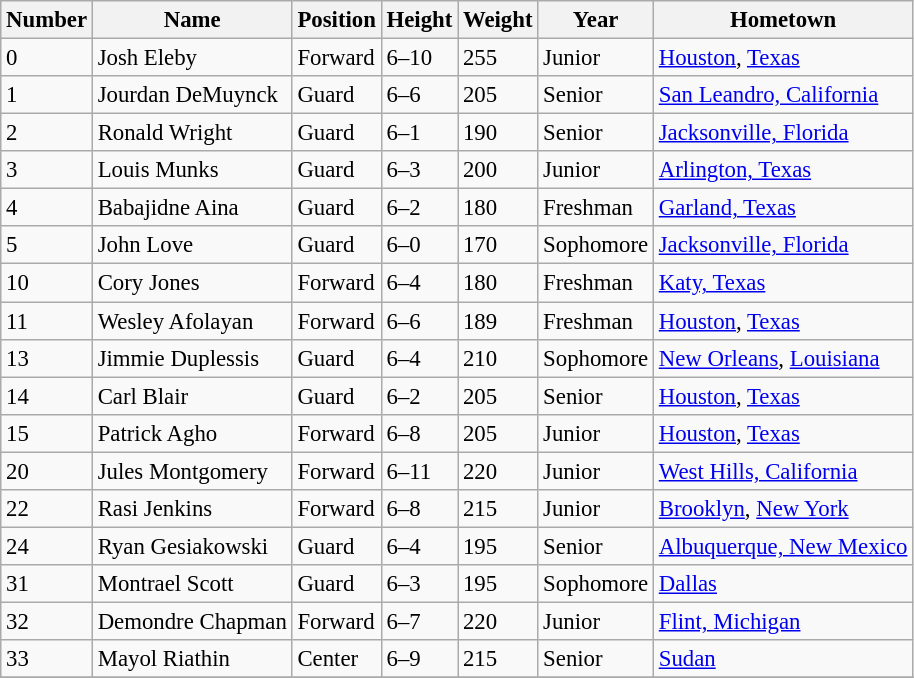<table class="wikitable" style="font-size: 95%;">
<tr>
<th>Number</th>
<th>Name</th>
<th>Position</th>
<th>Height</th>
<th>Weight</th>
<th>Year</th>
<th>Hometown</th>
</tr>
<tr>
<td>0</td>
<td>Josh Eleby</td>
<td>Forward</td>
<td>6–10</td>
<td>255</td>
<td>Junior</td>
<td><a href='#'>Houston</a>, <a href='#'>Texas</a></td>
</tr>
<tr>
<td>1</td>
<td>Jourdan DeMuynck</td>
<td>Guard</td>
<td>6–6</td>
<td>205</td>
<td>Senior</td>
<td><a href='#'>San Leandro, California</a></td>
</tr>
<tr>
<td>2</td>
<td>Ronald Wright</td>
<td>Guard</td>
<td>6–1</td>
<td>190</td>
<td>Senior</td>
<td><a href='#'>Jacksonville, Florida</a></td>
</tr>
<tr>
<td>3</td>
<td>Louis Munks</td>
<td>Guard</td>
<td>6–3</td>
<td>200</td>
<td>Junior</td>
<td><a href='#'>Arlington, Texas</a></td>
</tr>
<tr>
<td>4</td>
<td>Babajidne Aina</td>
<td>Guard</td>
<td>6–2</td>
<td>180</td>
<td>Freshman</td>
<td><a href='#'>Garland, Texas</a></td>
</tr>
<tr>
<td>5</td>
<td>John Love</td>
<td>Guard</td>
<td>6–0</td>
<td>170</td>
<td>Sophomore</td>
<td><a href='#'>Jacksonville, Florida</a></td>
</tr>
<tr>
<td>10</td>
<td>Cory Jones</td>
<td>Forward</td>
<td>6–4</td>
<td>180</td>
<td>Freshman</td>
<td><a href='#'>Katy, Texas</a></td>
</tr>
<tr>
<td>11</td>
<td>Wesley Afolayan</td>
<td>Forward</td>
<td>6–6</td>
<td>189</td>
<td>Freshman</td>
<td><a href='#'>Houston</a>, <a href='#'>Texas</a></td>
</tr>
<tr>
<td>13</td>
<td>Jimmie Duplessis</td>
<td>Guard</td>
<td>6–4</td>
<td>210</td>
<td>Sophomore</td>
<td><a href='#'>New Orleans</a>, <a href='#'>Louisiana</a></td>
</tr>
<tr>
<td>14</td>
<td>Carl Blair</td>
<td>Guard</td>
<td>6–2</td>
<td>205</td>
<td>Senior</td>
<td><a href='#'>Houston</a>, <a href='#'>Texas</a></td>
</tr>
<tr>
<td>15</td>
<td>Patrick Agho</td>
<td>Forward</td>
<td>6–8</td>
<td>205</td>
<td>Junior</td>
<td><a href='#'>Houston</a>, <a href='#'>Texas</a></td>
</tr>
<tr>
<td>20</td>
<td>Jules Montgomery</td>
<td>Forward</td>
<td>6–11</td>
<td>220</td>
<td>Junior</td>
<td><a href='#'>West Hills, California</a></td>
</tr>
<tr>
<td>22</td>
<td>Rasi Jenkins</td>
<td>Forward</td>
<td>6–8</td>
<td>215</td>
<td>Junior</td>
<td><a href='#'>Brooklyn</a>, <a href='#'>New York</a></td>
</tr>
<tr>
<td>24</td>
<td>Ryan Gesiakowski</td>
<td>Guard</td>
<td>6–4</td>
<td>195</td>
<td>Senior</td>
<td><a href='#'>Albuquerque, New Mexico</a></td>
</tr>
<tr>
<td>31</td>
<td>Montrael Scott</td>
<td>Guard</td>
<td>6–3</td>
<td>195</td>
<td>Sophomore</td>
<td><a href='#'>Dallas</a></td>
</tr>
<tr>
<td>32</td>
<td>Demondre Chapman</td>
<td>Forward</td>
<td>6–7</td>
<td>220</td>
<td>Junior</td>
<td><a href='#'>Flint, Michigan</a></td>
</tr>
<tr>
<td>33</td>
<td>Mayol Riathin</td>
<td>Center</td>
<td>6–9</td>
<td>215</td>
<td>Senior</td>
<td><a href='#'>Sudan</a></td>
</tr>
<tr>
</tr>
</table>
